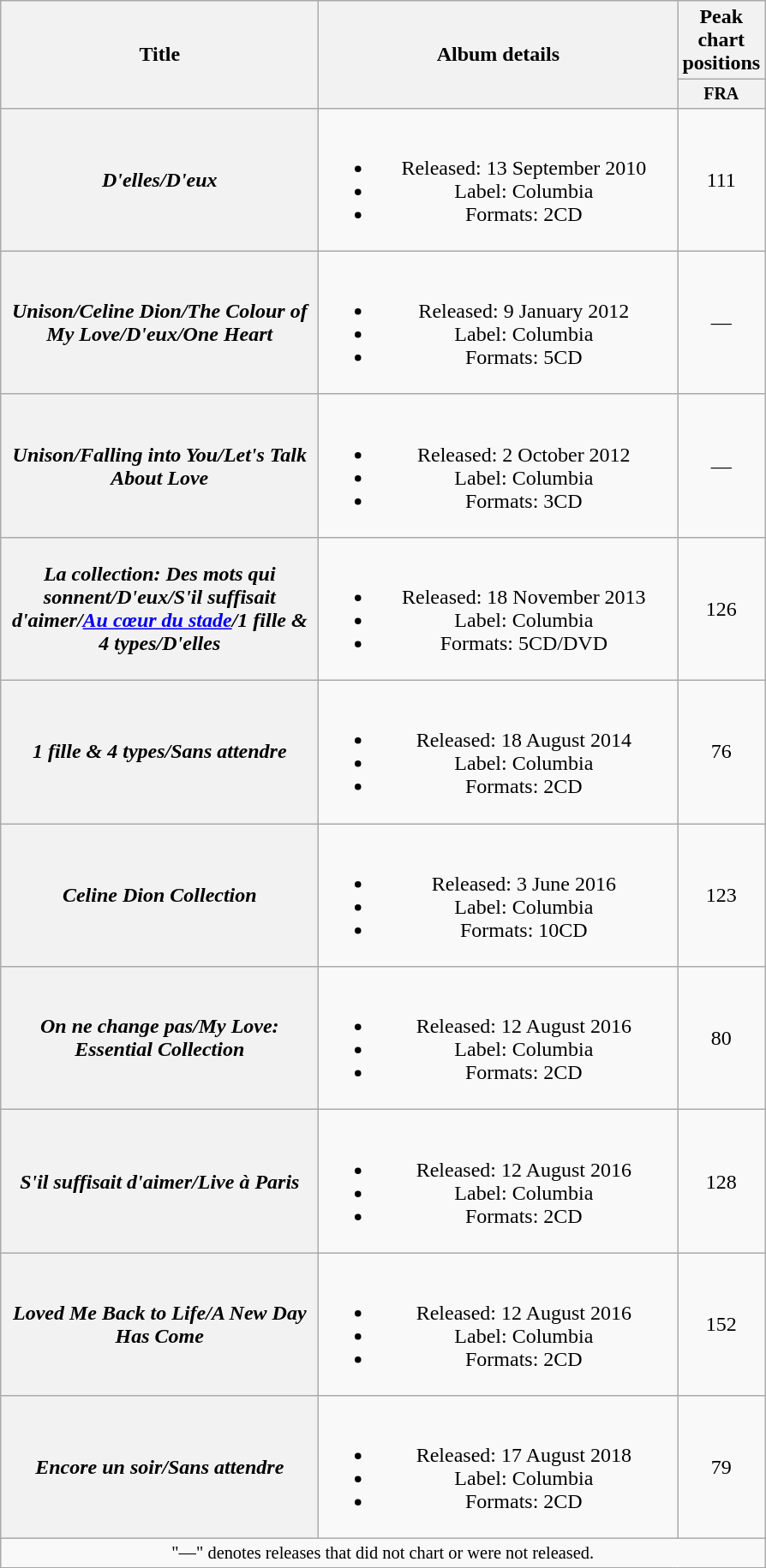<table class="wikitable plainrowheaders" style="text-align:center;">
<tr>
<th rowspan="2" style="width:15em;">Title</th>
<th rowspan="2" style="width:17em;">Album details</th>
<th colspan="1">Peak chart positions</th>
</tr>
<tr style="font-size:smaller;">
<th style="width:25px;">FRA<br></th>
</tr>
<tr>
<th scope="row"><em>D'elles/D'eux</em></th>
<td><br><ul><li>Released: 13 September 2010</li><li>Label: Columbia</li><li>Formats: 2CD</li></ul></td>
<td>111</td>
</tr>
<tr>
<th scope="row"><em>Unison/Celine Dion/The Colour of My Love/D'eux/One Heart</em></th>
<td><br><ul><li>Released: 9 January 2012</li><li>Label: Columbia</li><li>Formats: 5CD</li></ul></td>
<td>—</td>
</tr>
<tr>
<th scope="row"><em>Unison/Falling into You/Let's Talk About Love</em></th>
<td><br><ul><li>Released: 2 October 2012</li><li>Label: Columbia</li><li>Formats: 3CD</li></ul></td>
<td>—</td>
</tr>
<tr>
<th scope="row"><em>La collection: Des mots qui sonnent/D'eux/S'il suffisait d'aimer/<a href='#'>Au cœur du stade</a>/1 fille & 4 types/D'elles</em></th>
<td><br><ul><li>Released: 18 November 2013</li><li>Label: Columbia</li><li>Formats: 5CD/DVD</li></ul></td>
<td>126</td>
</tr>
<tr>
<th scope="row"><em>1 fille & 4 types/Sans attendre</em></th>
<td><br><ul><li>Released: 18 August 2014</li><li>Label: Columbia</li><li>Formats: 2CD</li></ul></td>
<td>76</td>
</tr>
<tr>
<th scope="row"><em>Celine Dion Collection</em></th>
<td><br><ul><li>Released: 3 June 2016</li><li>Label: Columbia</li><li>Formats: 10CD</li></ul></td>
<td>123</td>
</tr>
<tr>
<th scope="row"><em>On ne change pas/My Love: Essential Collection</em></th>
<td><br><ul><li>Released: 12 August 2016</li><li>Label: Columbia</li><li>Formats: 2CD</li></ul></td>
<td>80</td>
</tr>
<tr>
<th scope="row"><em>S'il suffisait d'aimer/Live à Paris</em></th>
<td><br><ul><li>Released: 12 August 2016</li><li>Label: Columbia</li><li>Formats: 2CD</li></ul></td>
<td>128</td>
</tr>
<tr>
<th scope="row"><em>Loved Me Back to Life/A New Day Has Come</em></th>
<td><br><ul><li>Released: 12 August 2016</li><li>Label: Columbia</li><li>Formats: 2CD</li></ul></td>
<td>152</td>
</tr>
<tr>
<th scope="row"><em>Encore un soir/Sans attendre</em></th>
<td><br><ul><li>Released: 17 August 2018</li><li>Label: Columbia</li><li>Formats: 2CD</li></ul></td>
<td>79</td>
</tr>
<tr>
<td colspan="3" style="font-size:85%">"—" denotes releases that did not chart or were not released.</td>
</tr>
</table>
